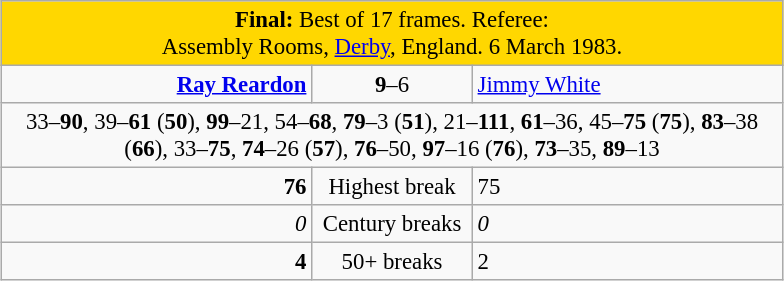<table class="wikitable" style="font-size: 95%; margin: 1em auto 1em auto;">
<tr>
<td colspan="3" align="center" bgcolor="#ffd700"><strong>Final:</strong> Best of 17 frames. Referee: <br>Assembly Rooms, <a href='#'>Derby</a>, England. 6 March 1983.</td>
</tr>
<tr>
<td width="200" align="right"><strong><a href='#'>Ray Reardon</a></strong> <br></td>
<td width="100" align="center"><strong>9</strong>–6</td>
<td width="200"><a href='#'>Jimmy White</a> <br></td>
</tr>
<tr>
<td colspan="3" align="center" style="font-size: 100%">33–<strong>90</strong>, 39–<strong>61</strong> (<strong>50</strong>), <strong>99</strong>–21, 54–<strong>68</strong>, <strong>79</strong>–3 (<strong>51</strong>), 21–<strong>111</strong>, <strong>61</strong>–36, 45–<strong>75</strong> (<strong>75</strong>), <strong>83</strong>–38 (<strong>66</strong>), 33–<strong>75</strong>, <strong>74</strong>–26 (<strong>57</strong>), <strong>76</strong>–50, <strong>97</strong>–16 (<strong>76</strong>), <strong>73</strong>–35, <strong>89</strong>–13</td>
</tr>
<tr>
<td align="right"><strong>76</strong></td>
<td align="center">Highest break</td>
<td align="left">75</td>
</tr>
<tr>
<td align="right"><em>0</em></td>
<td align="center">Century breaks</td>
<td align="left"><em>0</em></td>
</tr>
<tr>
<td align="right"><strong>4</strong></td>
<td align="center">50+ breaks</td>
<td align="left">2</td>
</tr>
</table>
